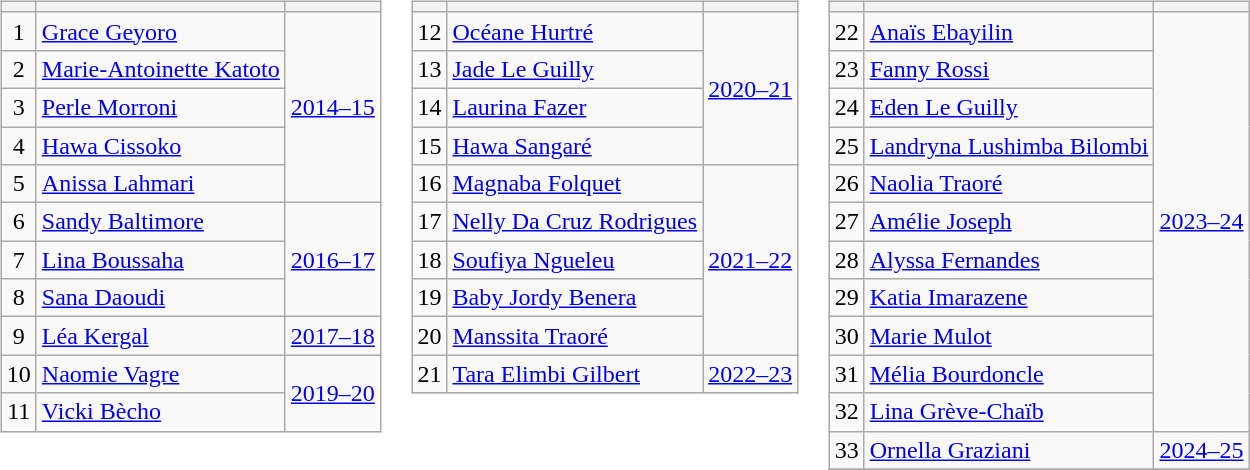<table>
<tr valign="top">
<td><br><table class="wikitable alternance" style="text-align:center">
<tr>
<th></th>
<th></th>
<th></th>
</tr>
<tr>
<td>1</td>
<td align="left"> <a href='#'>Grace Geyoro</a></td>
<td rowspan="5"><a href='#'>2014–15</a></td>
</tr>
<tr>
<td>2</td>
<td align="left"> <a href='#'>Marie-Antoinette Katoto</a></td>
</tr>
<tr>
<td>3</td>
<td align="left"> <a href='#'>Perle Morroni</a></td>
</tr>
<tr>
<td>4</td>
<td align="left"> <a href='#'>Hawa Cissoko</a></td>
</tr>
<tr>
<td>5</td>
<td align="left"> <a href='#'>Anissa Lahmari</a></td>
</tr>
<tr>
<td>6</td>
<td align="left"> <a href='#'>Sandy Baltimore</a></td>
<td rowspan="3"><a href='#'>2016–17</a></td>
</tr>
<tr>
<td>7</td>
<td align="left"> <a href='#'>Lina Boussaha</a></td>
</tr>
<tr>
<td>8</td>
<td align="left"> <a href='#'>Sana Daoudi</a></td>
</tr>
<tr>
<td>9</td>
<td align="left"> <a href='#'>Léa Kergal</a></td>
<td><a href='#'>2017–18</a></td>
</tr>
<tr>
<td>10</td>
<td align="left"> <a href='#'>Naomie Vagre</a></td>
<td rowspan="2"><a href='#'>2019–20</a></td>
</tr>
<tr>
<td>11</td>
<td align="left"> <a href='#'>Vicki Bècho</a></td>
</tr>
</table>
</td>
<td><br><table class="wikitable alternance" style="text-align:center">
<tr>
<th></th>
<th></th>
<th></th>
</tr>
<tr>
<td>12</td>
<td align="left"> <a href='#'>Océane Hurtré</a></td>
<td rowspan="4"><a href='#'>2020–21</a></td>
</tr>
<tr>
<td>13</td>
<td align="left"> <a href='#'>Jade Le Guilly</a></td>
</tr>
<tr>
<td>14</td>
<td align="left"> <a href='#'>Laurina Fazer</a></td>
</tr>
<tr>
<td>15</td>
<td align="left"> <a href='#'>Hawa Sangaré</a></td>
</tr>
<tr>
<td>16</td>
<td align="left"> <a href='#'>Magnaba Folquet</a></td>
<td rowspan="5"><a href='#'>2021–22</a></td>
</tr>
<tr>
<td>17</td>
<td align="left"> <a href='#'>Nelly Da Cruz Rodrigues</a></td>
</tr>
<tr>
<td>18</td>
<td align="left"> <a href='#'>Soufiya Ngueleu</a></td>
</tr>
<tr>
<td>19</td>
<td align="left"> <a href='#'>Baby Jordy Benera</a></td>
</tr>
<tr>
<td>20</td>
<td align="left"> <a href='#'>Manssita Traoré</a></td>
</tr>
<tr>
<td>21</td>
<td align="left"> <a href='#'>Tara Elimbi Gilbert</a></td>
<td><a href='#'>2022–23</a></td>
</tr>
</table>
</td>
<td><br><table class="wikitable alternance" style="text-align:center">
<tr>
<th></th>
<th></th>
<th></th>
</tr>
<tr>
<td>22</td>
<td align="left"> <a href='#'>Anaïs Ebayilin</a></td>
<td rowspan="11"><a href='#'>2023–24</a></td>
</tr>
<tr>
<td>23</td>
<td align="left"> <a href='#'>Fanny Rossi</a></td>
</tr>
<tr>
<td>24</td>
<td align="left"> <a href='#'>Eden Le Guilly</a></td>
</tr>
<tr>
<td>25</td>
<td align="left"> <a href='#'>Landryna Lushimba Bilombi</a></td>
</tr>
<tr>
<td>26</td>
<td align="left"> <a href='#'>Naolia Traoré</a></td>
</tr>
<tr>
<td>27</td>
<td align="left"> <a href='#'>Amélie Joseph</a></td>
</tr>
<tr>
<td>28</td>
<td align="left"> <a href='#'>Alyssa Fernandes</a></td>
</tr>
<tr>
<td>29</td>
<td align="left"> <a href='#'>Katia Imarazene</a></td>
</tr>
<tr>
<td>30</td>
<td align="left"> <a href='#'>Marie Mulot</a></td>
</tr>
<tr>
<td>31</td>
<td align="left"> <a href='#'>Mélia Bourdoncle</a></td>
</tr>
<tr>
<td>32</td>
<td align="left"> <a href='#'>Lina Grève-Chaïb</a></td>
</tr>
<tr>
<td>33</td>
<td align="left"> <a href='#'>Ornella Graziani</a></td>
<td><a href='#'>2024–25</a></td>
</tr>
<tr>
</tr>
</table>
</td>
</tr>
</table>
